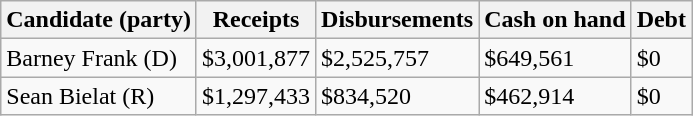<table class="wikitable sortable">
<tr>
<th>Candidate (party)</th>
<th>Receipts</th>
<th>Disbursements</th>
<th>Cash on hand</th>
<th>Debt</th>
</tr>
<tr>
<td>Barney Frank (D)</td>
<td>$3,001,877</td>
<td>$2,525,757</td>
<td>$649,561</td>
<td>$0</td>
</tr>
<tr>
<td>Sean Bielat (R)</td>
<td>$1,297,433</td>
<td>$834,520</td>
<td>$462,914</td>
<td>$0</td>
</tr>
</table>
